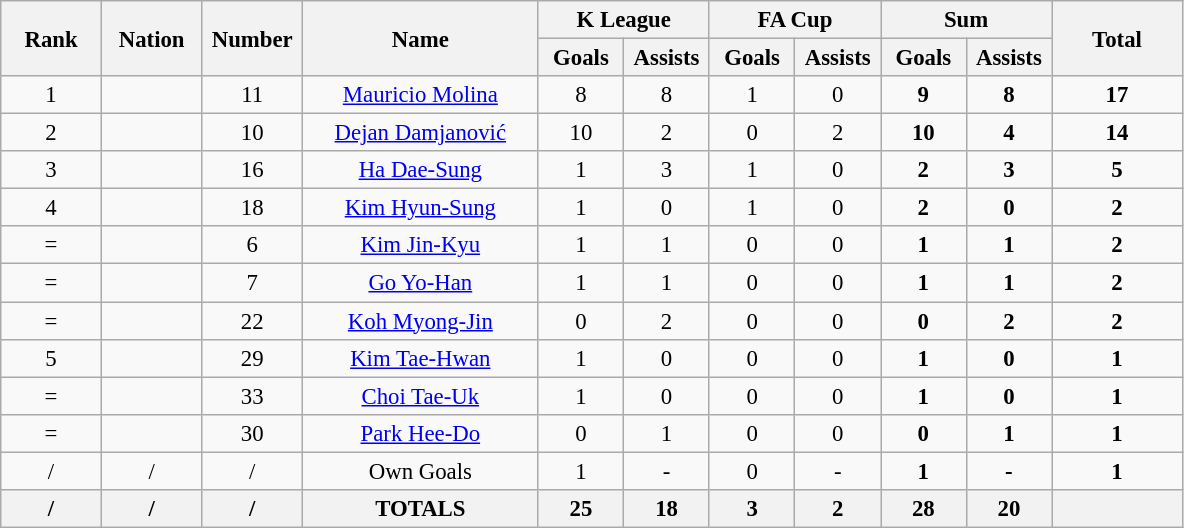<table class="wikitable" style="font-size: 95%; text-align: center;">
<tr>
<th rowspan=2 width=60>Rank</th>
<th rowspan=2 width=60>Nation</th>
<th rowspan=2 width=60>Number</th>
<th rowspan=2 width=150>Name</th>
<th colspan=2 width=100>K League</th>
<th colspan=2 width=100>FA Cup</th>
<th colspan=2 width=100>Sum</th>
<th rowspan=2 width=80>Total</th>
</tr>
<tr>
<th width=50>Goals</th>
<th width=50>Assists</th>
<th width=50>Goals</th>
<th width=50>Assists</th>
<th width=50>Goals</th>
<th width=50>Assists</th>
</tr>
<tr>
<td>1</td>
<td></td>
<td>11</td>
<td><a href='#'>Mauricio Molina</a></td>
<td>8</td>
<td>8</td>
<td>1</td>
<td>0</td>
<td><strong>9</strong></td>
<td><strong>8</strong></td>
<td><strong>17</strong></td>
</tr>
<tr>
<td>2</td>
<td></td>
<td>10</td>
<td><a href='#'>Dejan Damjanović</a></td>
<td>10</td>
<td>2</td>
<td>0</td>
<td>2</td>
<td><strong>10</strong></td>
<td><strong>4</strong></td>
<td><strong>14</strong></td>
</tr>
<tr>
<td>3</td>
<td></td>
<td>16</td>
<td><a href='#'>Ha Dae-Sung</a></td>
<td>1</td>
<td>3</td>
<td>1</td>
<td>0</td>
<td><strong>2</strong></td>
<td><strong>3</strong></td>
<td><strong>5</strong></td>
</tr>
<tr>
<td>4</td>
<td></td>
<td>18</td>
<td><a href='#'>Kim Hyun-Sung</a></td>
<td>1</td>
<td>0</td>
<td>1</td>
<td>0</td>
<td><strong>2</strong></td>
<td><strong>0</strong></td>
<td><strong>2</strong></td>
</tr>
<tr>
<td>=</td>
<td></td>
<td>6</td>
<td><a href='#'>Kim Jin-Kyu</a></td>
<td>1</td>
<td>1</td>
<td>0</td>
<td>0</td>
<td><strong>1</strong></td>
<td><strong>1</strong></td>
<td><strong>2</strong></td>
</tr>
<tr>
<td>=</td>
<td></td>
<td>7</td>
<td><a href='#'>Go Yo-Han</a></td>
<td>1</td>
<td>1</td>
<td>0</td>
<td>0</td>
<td><strong>1</strong></td>
<td><strong>1</strong></td>
<td><strong>2</strong></td>
</tr>
<tr>
<td>=</td>
<td></td>
<td>22</td>
<td><a href='#'>Koh Myong-Jin</a></td>
<td>0</td>
<td>2</td>
<td>0</td>
<td>0</td>
<td><strong>0</strong></td>
<td><strong>2</strong></td>
<td><strong>2</strong></td>
</tr>
<tr>
<td>5</td>
<td></td>
<td>29</td>
<td><a href='#'>Kim Tae-Hwan</a></td>
<td>1</td>
<td>0</td>
<td>0</td>
<td>0</td>
<td><strong>1</strong></td>
<td><strong>0</strong></td>
<td><strong>1</strong></td>
</tr>
<tr>
<td>=</td>
<td></td>
<td>33</td>
<td><a href='#'>Choi Tae-Uk</a></td>
<td>1</td>
<td>0</td>
<td>0</td>
<td>0</td>
<td><strong>1</strong></td>
<td><strong>0</strong></td>
<td><strong>1</strong></td>
</tr>
<tr>
<td>=</td>
<td></td>
<td>30</td>
<td><a href='#'>Park Hee-Do</a></td>
<td>0</td>
<td>1</td>
<td>0</td>
<td>0</td>
<td><strong>0</strong></td>
<td><strong>1</strong></td>
<td><strong>1</strong></td>
</tr>
<tr>
<td>/</td>
<td>/</td>
<td>/</td>
<td>Own Goals</td>
<td>1</td>
<td>-</td>
<td>0</td>
<td>-</td>
<td><strong>1</strong></td>
<td><strong>-</strong></td>
<td><strong>1</strong></td>
</tr>
<tr>
<th>/</th>
<th>/</th>
<th>/</th>
<th>TOTALS</th>
<th>25</th>
<th>18</th>
<th>3</th>
<th>2</th>
<th>28</th>
<th>20</th>
<th></th>
</tr>
</table>
